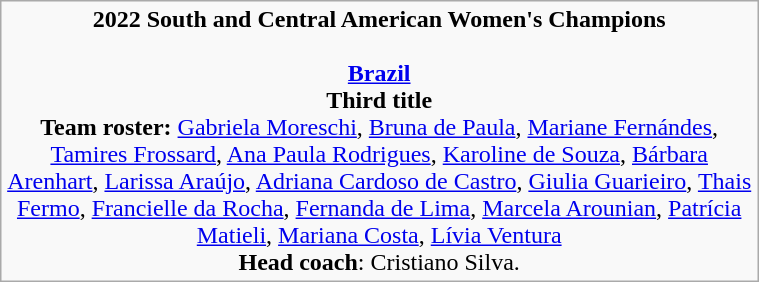<table class="wikitable" style="width: 40%;">
<tr style="text-align: center;">
<td><strong>2022 South and Central American Women's Champions</strong><br><br><strong><a href='#'>Brazil</a></strong><br><strong>Third title</strong><br><strong>Team roster:</strong> <a href='#'>Gabriela Moreschi</a>, <a href='#'>Bruna de Paula</a>, <a href='#'>Mariane Fernándes</a>, <a href='#'>Tamires Frossard</a>, <a href='#'>Ana Paula Rodrigues</a>, <a href='#'>Karoline de Souza</a>, <a href='#'>Bárbara Arenhart</a>, <a href='#'>Larissa Araújo</a>, <a href='#'>Adriana Cardoso de Castro</a>, <a href='#'>Giulia Guarieiro</a>, <a href='#'>Thais Fermo</a>, <a href='#'>Francielle da Rocha</a>, <a href='#'>Fernanda de Lima</a>, <a href='#'>Marcela Arounian</a>, <a href='#'>Patrícia Matieli</a>, <a href='#'>Mariana Costa</a>, <a href='#'>Lívia Ventura</a> <br><strong>Head coach</strong>: Cristiano Silva.</td>
</tr>
</table>
